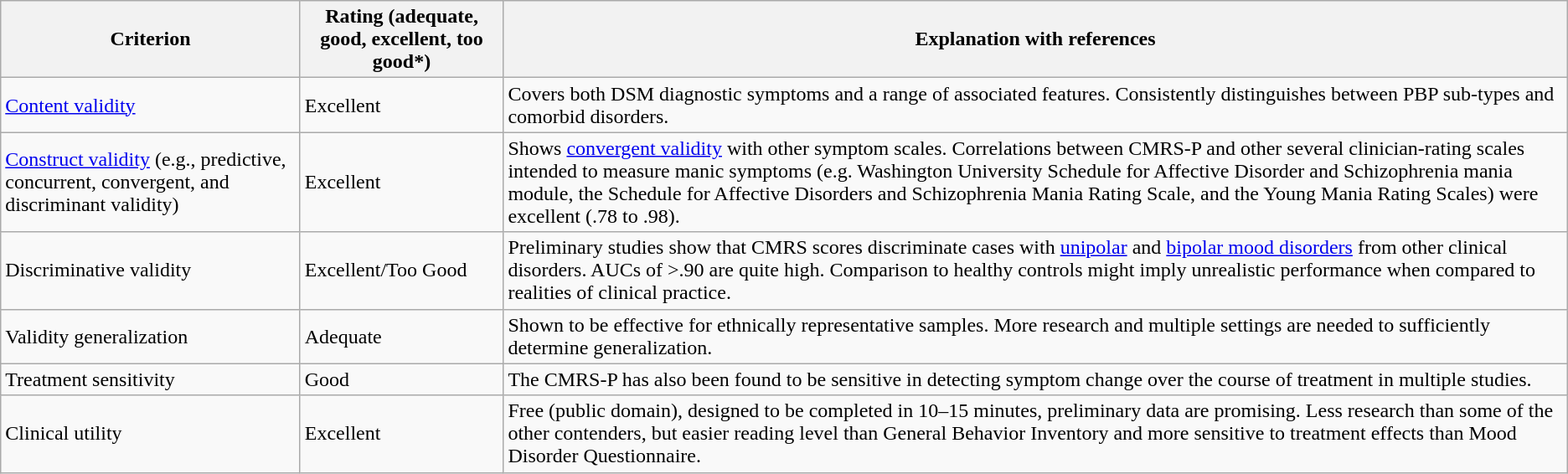<table class="wikitable">
<tr>
<th>Criterion</th>
<th>Rating (adequate, good, excellent, too good*)</th>
<th>Explanation with references</th>
</tr>
<tr>
<td><a href='#'>Content validity</a></td>
<td>Excellent</td>
<td>Covers both DSM diagnostic symptoms and a range of associated features. Consistently distinguishes between PBP sub-types and comorbid disorders.</td>
</tr>
<tr>
<td><a href='#'>Construct validity</a> (e.g., predictive, concurrent, convergent, and discriminant validity)</td>
<td>Excellent</td>
<td>Shows <a href='#'>convergent validity</a> with other symptom scales. Correlations between CMRS-P and other several clinician-rating scales intended to measure manic symptoms (e.g. Washington University Schedule for Affective Disorder and Schizophrenia mania module, the Schedule for Affective Disorders and Schizophrenia Mania Rating Scale, and the Young Mania Rating Scales) were excellent (.78 to .98).</td>
</tr>
<tr>
<td>Discriminative validity</td>
<td>Excellent/Too Good</td>
<td>Preliminary studies show that CMRS scores discriminate cases with <a href='#'>unipolar</a> and <a href='#'>bipolar mood disorders</a> from other clinical disorders. AUCs of >.90 are quite high. Comparison to healthy controls might imply unrealistic performance when compared to realities of clinical practice.</td>
</tr>
<tr>
<td>Validity generalization</td>
<td>Adequate</td>
<td>Shown to be effective for ethnically representative samples. More research and multiple settings are needed to sufficiently determine generalization.</td>
</tr>
<tr>
<td>Treatment sensitivity</td>
<td>Good</td>
<td>The CMRS-P has also been found to be sensitive in detecting symptom change over the course of treatment in multiple studies.</td>
</tr>
<tr>
<td>Clinical utility</td>
<td>Excellent</td>
<td>Free (public domain), designed to be completed in 10–15 minutes, preliminary data are promising. Less research than some of the other contenders, but easier reading level than General Behavior Inventory and more sensitive to treatment effects than Mood Disorder Questionnaire.</td>
</tr>
</table>
